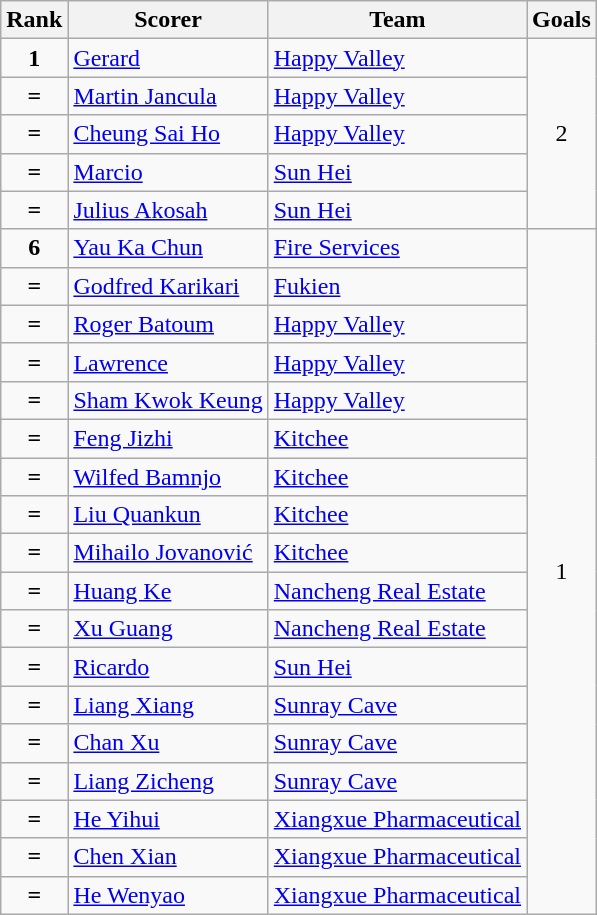<table class="wikitable">
<tr>
<th>Rank</th>
<th>Scorer</th>
<th>Team</th>
<th>Goals</th>
</tr>
<tr>
<td align=center><strong>1</strong></td>
<td> <a href='#'>Gerard</a></td>
<td><a href='#'>Happy Valley</a></td>
<td rowspan="5" align=center>2</td>
</tr>
<tr>
<td align=center><strong>=</strong></td>
<td> <a href='#'>Martin Jancula</a></td>
<td><a href='#'>Happy Valley</a></td>
</tr>
<tr>
<td align=center><strong>=</strong></td>
<td> <a href='#'>Cheung Sai Ho</a></td>
<td><a href='#'>Happy Valley</a></td>
</tr>
<tr>
<td align=center><strong>=</strong></td>
<td> <a href='#'>Marcio</a></td>
<td><a href='#'>Sun Hei</a></td>
</tr>
<tr>
<td align=center><strong>=</strong></td>
<td> <a href='#'>Julius Akosah</a></td>
<td><a href='#'>Sun Hei</a></td>
</tr>
<tr>
<td align=center><strong>6</strong></td>
<td> <a href='#'>Yau Ka Chun</a></td>
<td><a href='#'>Fire Services</a></td>
<td rowspan="19" align=center>1</td>
</tr>
<tr>
<td align=center><strong>=</strong></td>
<td> <a href='#'>Godfred Karikari</a></td>
<td><a href='#'>Fukien</a></td>
</tr>
<tr>
<td align=center><strong>=</strong></td>
<td> <a href='#'>Roger Batoum</a></td>
<td><a href='#'>Happy Valley</a></td>
</tr>
<tr>
<td align=center><strong>=</strong></td>
<td> <a href='#'>Lawrence</a></td>
<td><a href='#'>Happy Valley</a></td>
</tr>
<tr>
<td align=center><strong>=</strong></td>
<td> <a href='#'>Sham Kwok Keung</a></td>
<td><a href='#'>Happy Valley</a></td>
</tr>
<tr>
<td align=center><strong>=</strong></td>
<td> <a href='#'>Feng Jizhi</a></td>
<td><a href='#'>Kitchee</a></td>
</tr>
<tr>
<td align=center><strong>=</strong></td>
<td> <a href='#'>Wilfed Bamnjo</a></td>
<td><a href='#'>Kitchee</a></td>
</tr>
<tr>
<td align=center><strong>=</strong></td>
<td> <a href='#'>Liu Quankun</a></td>
<td><a href='#'>Kitchee</a></td>
</tr>
<tr>
<td align=center><strong>=</strong></td>
<td> <a href='#'>Mihailo Jovanović</a></td>
<td><a href='#'>Kitchee</a></td>
</tr>
<tr>
<td align=center><strong>=</strong></td>
<td> <a href='#'>Huang Ke</a></td>
<td><a href='#'>Nancheng Real Estate</a></td>
</tr>
<tr>
<td align=center><strong>=</strong></td>
<td> <a href='#'>Xu Guang</a></td>
<td><a href='#'>Nancheng Real Estate</a></td>
</tr>
<tr>
<td align=center><strong>=</strong></td>
<td> <a href='#'>Ricardo</a></td>
<td><a href='#'>Sun Hei</a></td>
</tr>
<tr>
<td align=center><strong>=</strong></td>
<td> <a href='#'>Liang Xiang</a></td>
<td><a href='#'>Sunray Cave</a></td>
</tr>
<tr>
<td align=center><strong>=</strong></td>
<td> <a href='#'>Chan Xu</a></td>
<td><a href='#'>Sunray Cave</a></td>
</tr>
<tr>
<td align=center><strong>=</strong></td>
<td> <a href='#'>Liang Zicheng</a></td>
<td><a href='#'>Sunray Cave</a></td>
</tr>
<tr>
<td align=center><strong>=</strong></td>
<td> <a href='#'>He Yihui</a></td>
<td><a href='#'>Xiangxue Pharmaceutical</a></td>
</tr>
<tr>
<td align=center><strong>=</strong></td>
<td> <a href='#'>Chen Xian</a></td>
<td><a href='#'>Xiangxue Pharmaceutical</a></td>
</tr>
<tr>
<td align=center><strong>=</strong></td>
<td> <a href='#'>He Wenyao</a></td>
<td><a href='#'>Xiangxue Pharmaceutical</a></td>
</tr>
</table>
